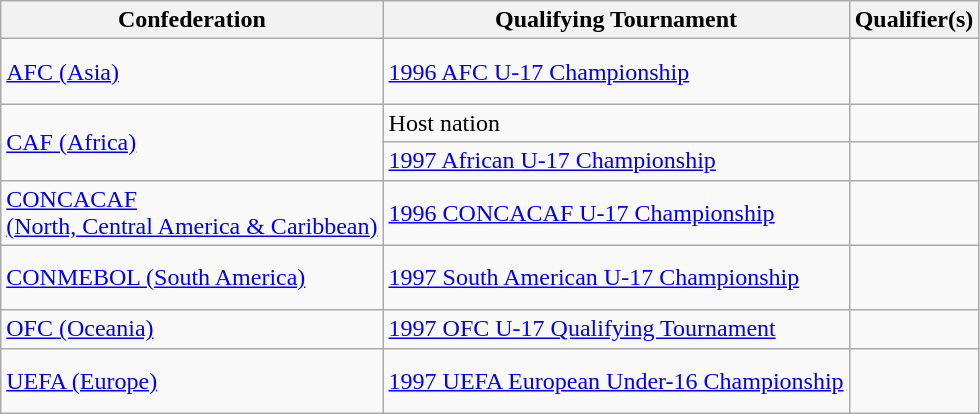<table class=wikitable>
<tr>
<th>Confederation</th>
<th>Qualifying Tournament</th>
<th>Qualifier(s)</th>
</tr>
<tr>
<td><a href='#'>AFC (Asia)</a></td>
<td><a href='#'>1996 AFC U-17 Championship</a></td>
<td><br><br></td>
</tr>
<tr>
<td rowspan=2><a href='#'>CAF (Africa)</a></td>
<td>Host nation</td>
<td></td>
</tr>
<tr>
<td><a href='#'>1997 African U-17 Championship</a></td>
<td><br></td>
</tr>
<tr>
<td><a href='#'>CONCACAF<br>(North, Central America & Caribbean)</a></td>
<td><a href='#'>1996 CONCACAF U-17 Championship</a></td>
<td><br><br></td>
</tr>
<tr>
<td><a href='#'>CONMEBOL (South America)</a></td>
<td><a href='#'>1997 South American U-17 Championship</a></td>
<td><br><br></td>
</tr>
<tr>
<td><a href='#'>OFC (Oceania)</a></td>
<td><a href='#'>1997 OFC U-17 Qualifying Tournament</a></td>
<td></td>
</tr>
<tr>
<td><a href='#'>UEFA (Europe)</a></td>
<td><a href='#'>1997 UEFA European Under-16 Championship</a></td>
<td><br><br></td>
</tr>
</table>
